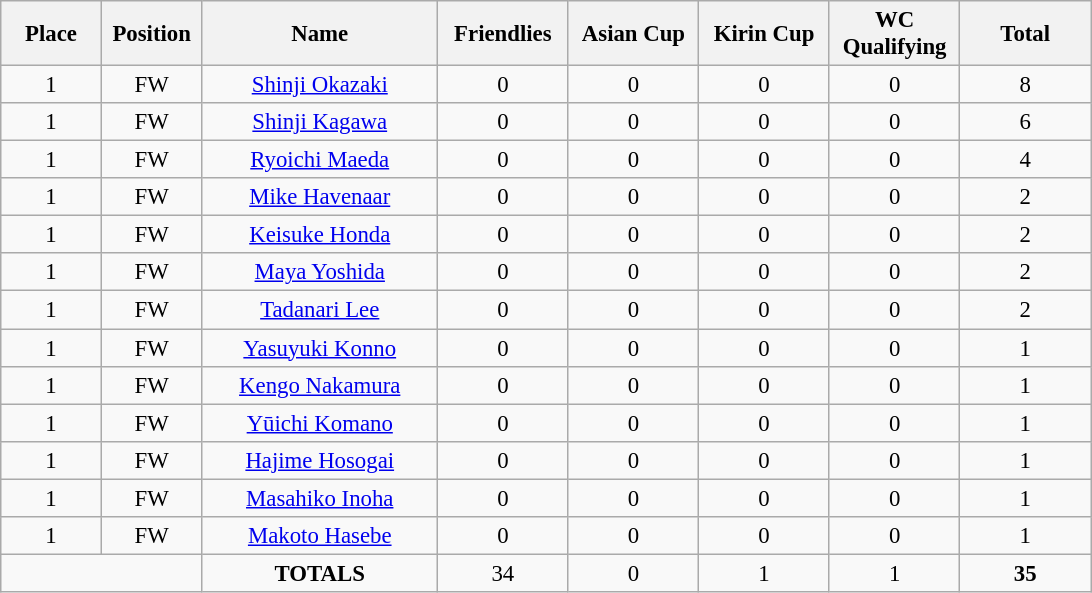<table class="wikitable" style="font-size: 95%; text-align: center;">
<tr>
<th width=60>Place</th>
<th width=60>Position</th>
<th width=150>Name</th>
<th width=80>Friendlies</th>
<th width=80>Asian Cup</th>
<th width=80>Kirin Cup</th>
<th width=80>WC Qualifying</th>
<th width=80>Total</th>
</tr>
<tr>
<td>1</td>
<td>FW</td>
<td><a href='#'>Shinji Okazaki</a></td>
<td>0</td>
<td>0</td>
<td>0</td>
<td>0</td>
<td>8</td>
</tr>
<tr>
<td>1</td>
<td>FW</td>
<td><a href='#'>Shinji Kagawa</a></td>
<td>0</td>
<td>0</td>
<td>0</td>
<td>0</td>
<td>6</td>
</tr>
<tr>
<td>1</td>
<td>FW</td>
<td><a href='#'>Ryoichi Maeda</a></td>
<td>0</td>
<td>0</td>
<td>0</td>
<td>0</td>
<td>4</td>
</tr>
<tr>
<td>1</td>
<td>FW</td>
<td><a href='#'>Mike Havenaar</a></td>
<td>0</td>
<td>0</td>
<td>0</td>
<td>0</td>
<td>2</td>
</tr>
<tr>
<td>1</td>
<td>FW</td>
<td><a href='#'>Keisuke Honda</a></td>
<td>0</td>
<td>0</td>
<td>0</td>
<td>0</td>
<td>2</td>
</tr>
<tr>
<td>1</td>
<td>FW</td>
<td><a href='#'>Maya Yoshida</a></td>
<td>0</td>
<td>0</td>
<td>0</td>
<td>0</td>
<td>2</td>
</tr>
<tr>
<td>1</td>
<td>FW</td>
<td><a href='#'>Tadanari Lee</a></td>
<td>0</td>
<td>0</td>
<td>0</td>
<td>0</td>
<td>2</td>
</tr>
<tr>
<td>1</td>
<td>FW</td>
<td><a href='#'>Yasuyuki Konno</a></td>
<td>0</td>
<td>0</td>
<td>0</td>
<td>0</td>
<td>1</td>
</tr>
<tr>
<td>1</td>
<td>FW</td>
<td><a href='#'>Kengo Nakamura</a></td>
<td>0</td>
<td>0</td>
<td>0</td>
<td>0</td>
<td>1</td>
</tr>
<tr>
<td>1</td>
<td>FW</td>
<td><a href='#'>Yūichi Komano</a></td>
<td>0</td>
<td>0</td>
<td>0</td>
<td>0</td>
<td>1</td>
</tr>
<tr>
<td>1</td>
<td>FW</td>
<td><a href='#'>Hajime Hosogai</a></td>
<td>0</td>
<td>0</td>
<td>0</td>
<td>0</td>
<td>1</td>
</tr>
<tr>
<td>1</td>
<td>FW</td>
<td><a href='#'>Masahiko Inoha</a></td>
<td>0</td>
<td>0</td>
<td>0</td>
<td>0</td>
<td>1</td>
</tr>
<tr>
<td>1</td>
<td>FW</td>
<td><a href='#'>Makoto Hasebe</a></td>
<td>0</td>
<td>0</td>
<td>0</td>
<td>0</td>
<td>1</td>
</tr>
<tr>
<td colspan="2"></td>
<td><strong>TOTALS</strong></td>
<td>34</td>
<td>0</td>
<td>1</td>
<td>1</td>
<td><strong>35</strong></td>
</tr>
</table>
